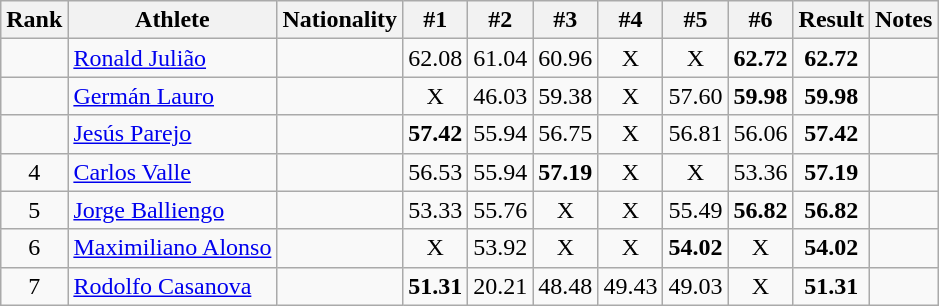<table class="wikitable sortable" style="text-align:center">
<tr>
<th>Rank</th>
<th>Athlete</th>
<th>Nationality</th>
<th>#1</th>
<th>#2</th>
<th>#3</th>
<th>#4</th>
<th>#5</th>
<th>#6</th>
<th>Result</th>
<th>Notes</th>
</tr>
<tr>
<td></td>
<td align=left><a href='#'>Ronald Julião</a></td>
<td align=left></td>
<td>62.08</td>
<td>61.04</td>
<td>60.96</td>
<td>X</td>
<td>X</td>
<td><strong>62.72</strong></td>
<td><strong>62.72</strong></td>
<td></td>
</tr>
<tr>
<td></td>
<td align=left><a href='#'>Germán Lauro</a></td>
<td align=left></td>
<td>X</td>
<td>46.03</td>
<td>59.38</td>
<td>X</td>
<td>57.60</td>
<td><strong>59.98</strong></td>
<td><strong>59.98</strong></td>
<td></td>
</tr>
<tr>
<td></td>
<td align=left><a href='#'>Jesús Parejo</a></td>
<td align=left></td>
<td><strong>57.42</strong></td>
<td>55.94</td>
<td>56.75</td>
<td>X</td>
<td>56.81</td>
<td>56.06</td>
<td><strong>57.42</strong></td>
<td></td>
</tr>
<tr>
<td>4</td>
<td align=left><a href='#'>Carlos Valle</a></td>
<td align=left></td>
<td>56.53</td>
<td>55.94</td>
<td><strong>57.19</strong></td>
<td>X</td>
<td>X</td>
<td>53.36</td>
<td><strong>57.19</strong></td>
<td></td>
</tr>
<tr>
<td>5</td>
<td align=left><a href='#'>Jorge Balliengo</a></td>
<td align=left></td>
<td>53.33</td>
<td>55.76</td>
<td>X</td>
<td>X</td>
<td>55.49</td>
<td><strong>56.82</strong></td>
<td><strong>56.82</strong></td>
<td></td>
</tr>
<tr>
<td>6</td>
<td align=left><a href='#'>Maximiliano Alonso</a></td>
<td align=left></td>
<td>X</td>
<td>53.92</td>
<td>X</td>
<td>X</td>
<td><strong>54.02</strong></td>
<td>X</td>
<td><strong>54.02</strong></td>
<td></td>
</tr>
<tr>
<td>7</td>
<td align=left><a href='#'>Rodolfo Casanova</a></td>
<td align=left></td>
<td><strong>51.31</strong></td>
<td>20.21</td>
<td>48.48</td>
<td>49.43</td>
<td>49.03</td>
<td>X</td>
<td><strong>51.31</strong></td>
<td></td>
</tr>
</table>
